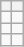<table class="wikitable">
<tr>
<th></th>
<th></th>
</tr>
<tr>
<td></td>
<td></td>
</tr>
<tr>
<td></td>
<td></td>
</tr>
<tr>
<td></td>
<td></td>
</tr>
</table>
